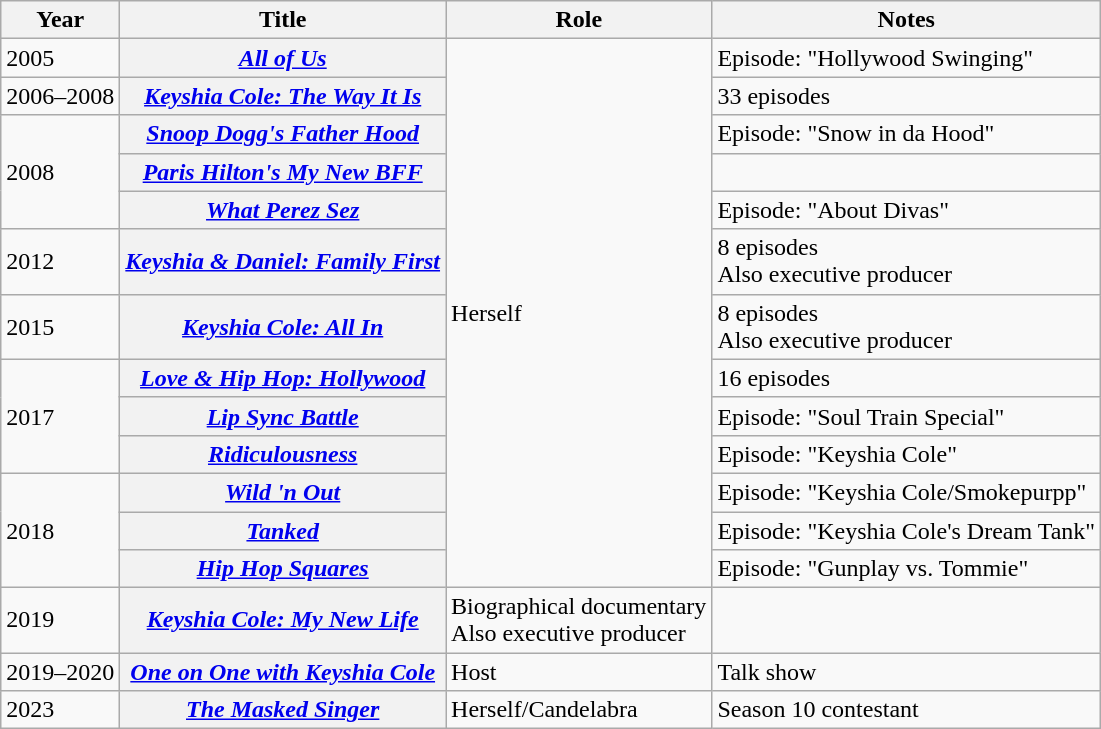<table class="wikitable sortable plainrowheaders">
<tr>
<th scope="col">Year</th>
<th scope="col">Title</th>
<th scope="col">Role</th>
<th scope="col" class="unsortable">Notes</th>
</tr>
<tr>
<td>2005</td>
<th scope="row"><em><a href='#'>All of Us</a></em></th>
<td rowspan="13">Herself</td>
<td>Episode: "Hollywood Swinging"</td>
</tr>
<tr>
<td>2006–2008</td>
<th scope="row"><em><a href='#'>Keyshia Cole: The Way It Is</a></em></th>
<td>33 episodes</td>
</tr>
<tr>
<td rowspan="3">2008</td>
<th scope="row"><em><a href='#'>Snoop Dogg's Father Hood</a></em></th>
<td>Episode: "Snow in da Hood"</td>
</tr>
<tr>
<th scope="row"><em><a href='#'>Paris Hilton's My New BFF</a></em></th>
<td></td>
</tr>
<tr>
<th scope="row"><em><a href='#'>What Perez Sez</a></em></th>
<td>Episode: "About Divas"</td>
</tr>
<tr>
<td>2012</td>
<th scope="row"><em><a href='#'>Keyshia & Daniel: Family First</a></em></th>
<td>8 episodes<br>Also executive producer</td>
</tr>
<tr>
<td>2015</td>
<th scope="row"><em><a href='#'>Keyshia Cole: All In</a></em></th>
<td>8 episodes<br>Also executive producer</td>
</tr>
<tr>
<td rowspan="3">2017</td>
<th scope="row"><em><a href='#'>Love & Hip Hop: Hollywood</a></em></th>
<td>16 episodes</td>
</tr>
<tr>
<th scope="row"><em><a href='#'>Lip Sync Battle</a></em></th>
<td>Episode: "Soul Train Special"</td>
</tr>
<tr>
<th scope="row"><em><a href='#'>Ridiculousness</a></em></th>
<td>Episode: "Keyshia Cole"</td>
</tr>
<tr>
<td rowspan="3">2018</td>
<th scope="row"><em><a href='#'>Wild 'n Out</a></em></th>
<td>Episode: "Keyshia Cole/Smokepurpp"</td>
</tr>
<tr>
<th scope="row"><em><a href='#'>Tanked</a></em></th>
<td>Episode: "Keyshia Cole's Dream Tank"</td>
</tr>
<tr>
<th scope="row"><em><a href='#'>Hip Hop Squares</a></em></th>
<td>Episode: "Gunplay vs. Tommie"</td>
</tr>
<tr>
<td>2019</td>
<th scope="row"><em><a href='#'>Keyshia Cole: My New Life</a></em></th>
<td>Biographical documentary<br>Also executive producer</td>
</tr>
<tr>
<td>2019–2020</td>
<th scope="row"><em><a href='#'>One on One with Keyshia Cole</a></em></th>
<td>Host</td>
<td>Talk show</td>
</tr>
<tr>
<td>2023</td>
<th scope="row"><em><a href='#'>The Masked Singer</a></em></th>
<td>Herself/Candelabra</td>
<td>Season 10 contestant</td>
</tr>
</table>
